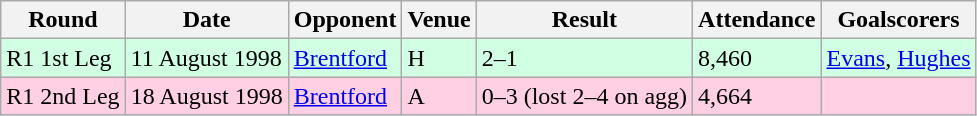<table class="wikitable">
<tr>
<th>Round</th>
<th>Date</th>
<th>Opponent</th>
<th>Venue</th>
<th>Result</th>
<th>Attendance</th>
<th>Goalscorers</th>
</tr>
<tr style="background-color: #d0ffe3;">
<td>R1 1st Leg</td>
<td>11 August 1998</td>
<td><a href='#'>Brentford</a></td>
<td>H</td>
<td>2–1</td>
<td>8,460</td>
<td><a href='#'>Evans</a>, <a href='#'>Hughes</a></td>
</tr>
<tr style="background-color: #ffd0e3;">
<td>R1 2nd Leg</td>
<td>18 August 1998</td>
<td><a href='#'>Brentford</a></td>
<td>A</td>
<td>0–3 (lost 2–4 on agg)</td>
<td>4,664</td>
<td></td>
</tr>
</table>
